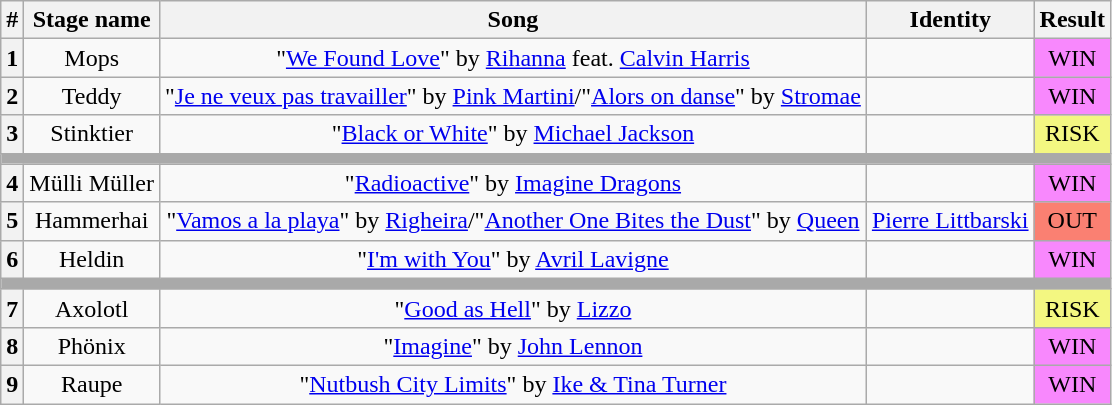<table class="wikitable plainrowheaders" style="text-align: center;">
<tr>
<th>#</th>
<th>Stage name</th>
<th>Song</th>
<th>Identity</th>
<th>Result</th>
</tr>
<tr>
<th>1</th>
<td>Mops</td>
<td>"<a href='#'>We Found Love</a>" by <a href='#'>Rihanna</a> feat. <a href='#'>Calvin Harris</a></td>
<td></td>
<td bgcolor="F888FD">WIN</td>
</tr>
<tr>
<th>2</th>
<td>Teddy</td>
<td>"<a href='#'>Je ne veux pas travailler</a>" by <a href='#'>Pink Martini</a>/"<a href='#'>Alors on danse</a>" by <a href='#'>Stromae</a></td>
<td></td>
<td bgcolor="F888FD">WIN</td>
</tr>
<tr>
<th>3</th>
<td>Stinktier</td>
<td>"<a href='#'>Black or White</a>" by <a href='#'>Michael Jackson</a></td>
<td></td>
<td bgcolor="#F3F781">RISK</td>
</tr>
<tr>
<td colspan="6" style="background:darkgray"></td>
</tr>
<tr>
<th>4</th>
<td>Mülli Müller</td>
<td>"<a href='#'>Radioactive</a>" by <a href='#'>Imagine Dragons</a></td>
<td></td>
<td bgcolor="F888FD">WIN</td>
</tr>
<tr>
<th>5</th>
<td>Hammerhai</td>
<td>"<a href='#'>Vamos a la playa</a>" by <a href='#'>Righeira</a>/"<a href='#'>Another One Bites the Dust</a>" by <a href='#'>Queen</a></td>
<td><a href='#'>Pierre Littbarski</a></td>
<td bgcolor=salmon>OUT</td>
</tr>
<tr>
<th>6</th>
<td>Heldin</td>
<td>"<a href='#'>I'm with You</a>" by <a href='#'>Avril Lavigne</a></td>
<td></td>
<td bgcolor="F888FD">WIN</td>
</tr>
<tr>
<td colspan="6" style="background:darkgray"></td>
</tr>
<tr>
<th>7</th>
<td>Axolotl</td>
<td>"<a href='#'>Good as Hell</a>" by <a href='#'>Lizzo</a></td>
<td></td>
<td bgcolor="#F3F781">RISK</td>
</tr>
<tr>
<th>8</th>
<td>Phönix</td>
<td>"<a href='#'>Imagine</a>" by <a href='#'>John Lennon</a></td>
<td></td>
<td bgcolor="F888FD">WIN</td>
</tr>
<tr>
<th>9</th>
<td>Raupe</td>
<td>"<a href='#'>Nutbush City Limits</a>" by <a href='#'>Ike & Tina Turner</a></td>
<td></td>
<td bgcolor="F888FD">WIN</td>
</tr>
</table>
